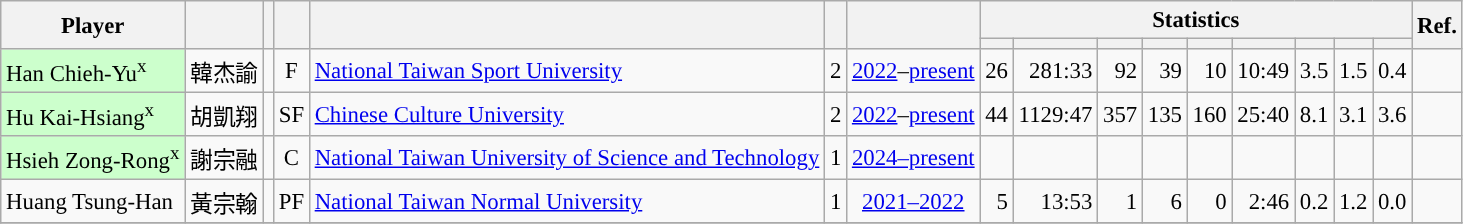<table class="wikitable sortable" style="font-size:95%; text-align:right;">
<tr>
<th rowspan="2">Player</th>
<th rowspan="2"></th>
<th rowspan="2"></th>
<th rowspan="2"></th>
<th rowspan="2"></th>
<th rowspan="2"></th>
<th rowspan="2"></th>
<th colspan="9">Statistics</th>
<th rowspan="2">Ref.</th>
</tr>
<tr>
<th></th>
<th></th>
<th></th>
<th></th>
<th></th>
<th></th>
<th></th>
<th></th>
<th></th>
</tr>
<tr>
<td align="left" bgcolor="#CCFFCC">Han Chieh-Yu<sup>x</sup></td>
<td align="left">韓杰諭</td>
<td align="center"></td>
<td align="center">F</td>
<td align="left"><a href='#'>National Taiwan Sport University</a></td>
<td align="center">2</td>
<td align="center"><a href='#'>2022</a>–<a href='#'>present</a></td>
<td>26</td>
<td>281:33</td>
<td>92</td>
<td>39</td>
<td>10</td>
<td>10:49</td>
<td>3.5</td>
<td>1.5</td>
<td>0.4</td>
<td align="center"></td>
</tr>
<tr>
<td align="left" bgcolor="#CCFFCC">Hu Kai-Hsiang<sup>x</sup></td>
<td align="left">胡凱翔</td>
<td align="center"></td>
<td align="center">SF</td>
<td align="left"><a href='#'>Chinese Culture University</a></td>
<td align="center">2</td>
<td align="center"><a href='#'>2022</a>–<a href='#'>present</a></td>
<td>44</td>
<td>1129:47</td>
<td>357</td>
<td>135</td>
<td>160</td>
<td>25:40</td>
<td>8.1</td>
<td>3.1</td>
<td>3.6</td>
<td align="center"></td>
</tr>
<tr>
<td align="left" bgcolor="#CCFFCC">Hsieh Zong-Rong<sup>x</sup></td>
<td align="left">謝宗融</td>
<td align="center"></td>
<td align="center">C</td>
<td align="left"><a href='#'>National Taiwan University of Science and Technology</a></td>
<td align="center">1</td>
<td align="center"><a href='#'>2024–present</a></td>
<td></td>
<td></td>
<td></td>
<td></td>
<td></td>
<td></td>
<td></td>
<td></td>
<td></td>
<td align="center"></td>
</tr>
<tr>
<td align="left">Huang Tsung-Han</td>
<td align="left">黃宗翰</td>
<td align="center"></td>
<td align="center">PF</td>
<td align="left"><a href='#'>National Taiwan Normal University</a></td>
<td align="center">1</td>
<td align="center"><a href='#'>2021–2022</a></td>
<td>5</td>
<td>13:53</td>
<td>1</td>
<td>6</td>
<td>0</td>
<td>2:46</td>
<td>0.2</td>
<td>1.2</td>
<td>0.0</td>
<td align="center"></td>
</tr>
<tr>
</tr>
</table>
